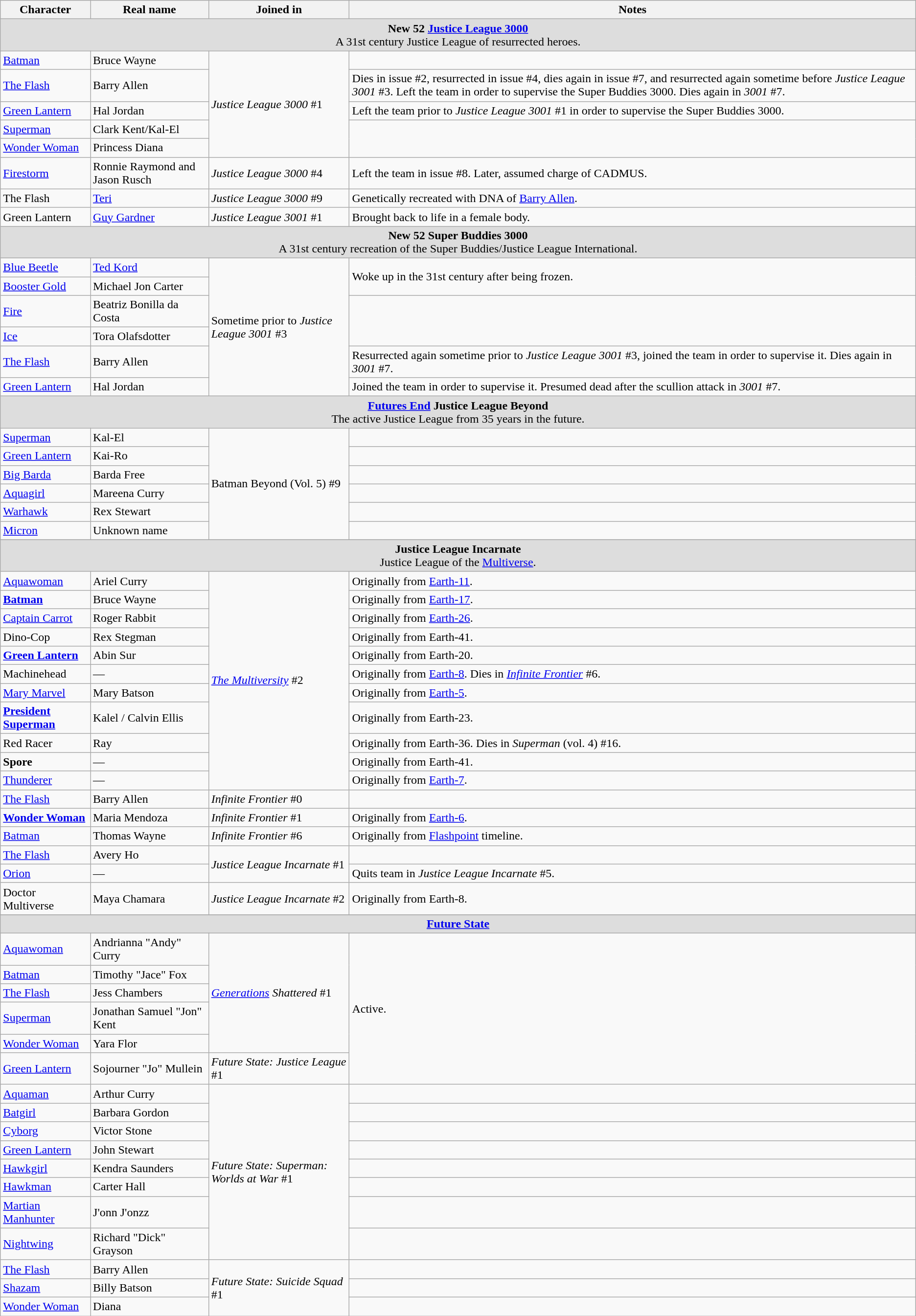<table class="wikitable">
<tr>
<th scope="col">Character</th>
<th scope="col">Real name</th>
<th scope="col">Joined in</th>
<th scope="col">Notes</th>
</tr>
<tr bgcolor="#dddddd">
<td colspan=4 align=center><strong>New 52 <a href='#'>Justice League 3000</a></strong><br>A 31st century Justice League of resurrected heroes.</td>
</tr>
<tr>
<td><a href='#'>Batman</a></td>
<td>Bruce Wayne</td>
<td rowspan=5><em>Justice League 3000</em> #1</td>
<td></td>
</tr>
<tr>
<td><a href='#'>The Flash</a></td>
<td>Barry Allen</td>
<td>Dies in issue #2, resurrected in issue #4, dies again in issue #7, and resurrected again sometime before <em>Justice League 3001</em> #3. Left the team in order to supervise the Super Buddies 3000. Dies again in <em>3001</em> #7.</td>
</tr>
<tr>
<td><a href='#'>Green Lantern</a></td>
<td>Hal Jordan</td>
<td>Left the team prior to <em>Justice League 3001</em> #1 in order to supervise the Super Buddies 3000.</td>
</tr>
<tr>
<td><a href='#'>Superman</a></td>
<td>Clark Kent/Kal-El</td>
<td rowspan=2></td>
</tr>
<tr>
<td><a href='#'>Wonder Woman</a></td>
<td>Princess Diana</td>
</tr>
<tr>
<td><a href='#'>Firestorm</a></td>
<td>Ronnie Raymond and Jason Rusch</td>
<td><em>Justice League 3000</em> #4</td>
<td>Left the team in issue #8. Later, assumed charge of CADMUS.</td>
</tr>
<tr>
<td>The Flash</td>
<td><a href='#'>Teri</a></td>
<td><em>Justice League 3000</em> #9</td>
<td>Genetically recreated with DNA of <a href='#'>Barry Allen</a>.</td>
</tr>
<tr>
<td>Green Lantern</td>
<td><a href='#'>Guy Gardner</a></td>
<td><em>Justice League 3001</em> #1</td>
<td>Brought back to life in a female body.</td>
</tr>
<tr bgcolor="#dddddd">
<td colspan=4 align=center><strong>New 52 Super Buddies 3000</strong><br>A 31st century recreation of the Super Buddies/Justice League International.</td>
</tr>
<tr>
<td><a href='#'>Blue Beetle</a></td>
<td><a href='#'>Ted Kord</a></td>
<td rowspan=6>Sometime prior to <em>Justice League 3001</em> #3</td>
<td rowspan=2>Woke up in the 31st century after being frozen.</td>
</tr>
<tr>
<td><a href='#'>Booster Gold</a></td>
<td>Michael Jon Carter</td>
</tr>
<tr>
<td><a href='#'>Fire</a></td>
<td>Beatriz Bonilla da Costa</td>
<td rowspan=2></td>
</tr>
<tr>
<td><a href='#'>Ice</a></td>
<td>Tora Olafsdotter</td>
</tr>
<tr>
<td><a href='#'>The Flash</a></td>
<td>Barry Allen</td>
<td>Resurrected again sometime prior to <em>Justice League 3001</em> #3, joined the team in order to supervise it. Dies again in <em>3001</em> #7.</td>
</tr>
<tr>
<td><a href='#'>Green Lantern</a></td>
<td>Hal Jordan</td>
<td>Joined the team in order to supervise it. Presumed dead after the scullion attack in <em>3001</em> #7.</td>
</tr>
<tr bgcolor="#dddddd">
<td colspan=4 align=center><strong><a href='#'>Futures End</a> Justice League Beyond</strong><br>The active Justice League from 35 years in the future.</td>
</tr>
<tr>
<td><a href='#'>Superman</a></td>
<td>Kal-El</td>
<td rowspan=6>Batman Beyond (Vol. 5) #9</td>
</tr>
<tr>
<td><a href='#'>Green Lantern</a></td>
<td>Kai-Ro</td>
<td></td>
</tr>
<tr>
<td><a href='#'>Big Barda</a></td>
<td>Barda Free</td>
<td></td>
</tr>
<tr>
<td><a href='#'>Aquagirl</a></td>
<td>Mareena Curry</td>
<td></td>
</tr>
<tr>
<td><a href='#'>Warhawk</a></td>
<td>Rex Stewart</td>
<td></td>
</tr>
<tr>
<td><a href='#'>Micron</a></td>
<td>Unknown name</td>
<td></td>
</tr>
<tr>
</tr>
<tr bgcolor="#dddddd">
<td colspan="4" align=center><strong>Justice League Incarnate</strong><br>Justice League of the <a href='#'>Multiverse</a>.</td>
</tr>
<tr>
<td><a href='#'>Aquawoman</a></td>
<td>Ariel Curry</td>
<td rowspan="11"><em><a href='#'>The Multiversity</a></em> #2</td>
<td>Originally from <a href='#'>Earth-11</a>.</td>
</tr>
<tr>
<td><strong><a href='#'>Batman</a></strong></td>
<td>Bruce Wayne</td>
<td>Originally from <a href='#'>Earth-17</a>.</td>
</tr>
<tr>
<td><a href='#'>Captain Carrot</a></td>
<td>Roger Rabbit</td>
<td>Originally from <a href='#'>Earth-26</a>.</td>
</tr>
<tr>
<td>Dino-Cop</td>
<td>Rex Stegman</td>
<td>Originally from Earth-41.</td>
</tr>
<tr>
<td><a href='#'><strong>Green Lantern</strong></a></td>
<td>Abin Sur</td>
<td>Originally from Earth-20.</td>
</tr>
<tr>
<td>Machinehead</td>
<td>—</td>
<td>Originally from <a href='#'>Earth-8</a>. Dies in <em><a href='#'>Infinite Frontier</a></em> #6.</td>
</tr>
<tr>
<td><a href='#'>Mary Marvel</a></td>
<td>Mary Batson</td>
<td>Originally from <a href='#'>Earth-5</a>.</td>
</tr>
<tr>
<td><a href='#'><strong>President Superman</strong></a></td>
<td>Kalel / Calvin Ellis</td>
<td>Originally from Earth-23.</td>
</tr>
<tr>
<td>Red Racer</td>
<td>Ray</td>
<td>Originally from Earth-36. Dies in <em>Superman</em> (vol. 4) #16.</td>
</tr>
<tr>
<td><strong>Spore</strong></td>
<td>—</td>
<td>Originally from Earth-41.</td>
</tr>
<tr>
<td><a href='#'>Thunderer</a></td>
<td>—</td>
<td>Originally from <a href='#'>Earth-7</a>.</td>
</tr>
<tr>
<td><a href='#'>The Flash</a></td>
<td>Barry Allen</td>
<td><em>Infinite Frontier</em> #0</td>
<td></td>
</tr>
<tr>
<td><strong><a href='#'>Wonder Woman</a></strong></td>
<td>Maria Mendoza</td>
<td><em>Infinite Frontier</em> #1</td>
<td>Originally from <a href='#'>Earth-6</a>.</td>
</tr>
<tr>
<td><a href='#'>Batman</a></td>
<td>Thomas Wayne</td>
<td><em>Infinite Frontier</em> #6</td>
<td>Originally from <a href='#'>Flashpoint</a> timeline.</td>
</tr>
<tr>
<td><a href='#'>The Flash</a></td>
<td>Avery Ho</td>
<td rowspan="2"><em>Justice League Incarnate</em> #1</td>
<td></td>
</tr>
<tr>
<td><a href='#'>Orion</a></td>
<td>—</td>
<td>Quits team in <em>Justice League Incarnate</em> #5.</td>
</tr>
<tr>
<td>Doctor Multiverse</td>
<td>Maya Chamara</td>
<td><em>Justice League Incarnate</em> #2</td>
<td>Originally from Earth-8.</td>
</tr>
<tr>
</tr>
<tr bgcolor="#dddddd">
<td colspan="4" align=center><strong><a href='#'>Future State</a></strong></td>
</tr>
<tr>
<td><a href='#'>Aquawoman</a></td>
<td>Andrianna "Andy" Curry</td>
<td rowspan="5"><a href='#'><em>Generations</em></a> <em>Shattered</em> #1</td>
<td rowspan="6">Active.</td>
</tr>
<tr>
<td><a href='#'>Batman</a></td>
<td>Timothy "Jace" Fox</td>
</tr>
<tr>
<td><a href='#'>The Flash</a></td>
<td>Jess Chambers</td>
</tr>
<tr>
<td><a href='#'>Superman</a></td>
<td>Jonathan Samuel "Jon" Kent</td>
</tr>
<tr>
<td><a href='#'>Wonder Woman</a></td>
<td>Yara Flor</td>
</tr>
<tr>
<td><a href='#'>Green Lantern</a></td>
<td>Sojourner "Jo" Mullein</td>
<td><em>Future State: Justice League</em> #1</td>
</tr>
<tr>
<td><a href='#'>Aquaman</a></td>
<td>Arthur Curry</td>
<td rowspan="8"><em>Future State: Superman: Worlds at War</em> #1</td>
<td></td>
</tr>
<tr>
<td><a href='#'>Batgirl</a></td>
<td>Barbara Gordon</td>
<td></td>
</tr>
<tr>
<td><a href='#'>Cyborg</a></td>
<td>Victor Stone</td>
<td></td>
</tr>
<tr>
<td><a href='#'>Green Lantern</a></td>
<td>John Stewart</td>
<td></td>
</tr>
<tr>
<td><a href='#'>Hawkgirl</a></td>
<td>Kendra Saunders</td>
<td></td>
</tr>
<tr>
<td><a href='#'>Hawkman</a></td>
<td>Carter Hall</td>
<td></td>
</tr>
<tr>
<td><a href='#'>Martian Manhunter</a></td>
<td>J'onn J'onzz</td>
<td></td>
</tr>
<tr>
<td><a href='#'>Nightwing</a></td>
<td>Richard "Dick" Grayson</td>
<td></td>
</tr>
<tr>
<td><a href='#'>The Flash</a></td>
<td>Barry Allen</td>
<td rowspan="3"><em>Future State: Suicide Squad</em> #1</td>
<td></td>
</tr>
<tr>
<td><a href='#'>Shazam</a></td>
<td>Billy Batson</td>
<td></td>
</tr>
<tr>
<td><a href='#'>Wonder Woman</a></td>
<td>Diana</td>
<td></td>
</tr>
</table>
